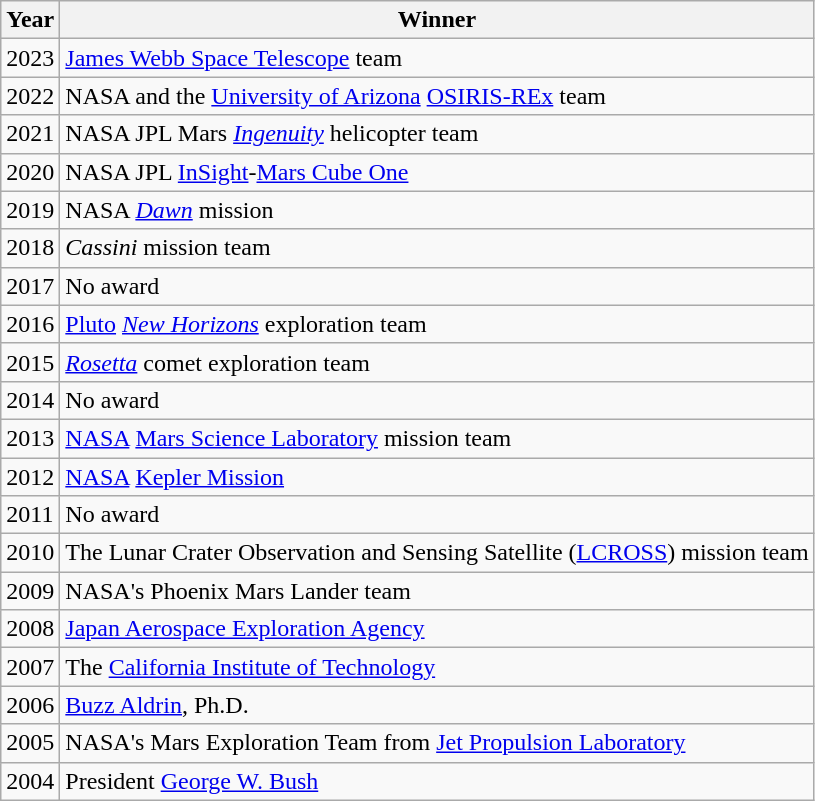<table class="wikitable">
<tr>
<th>Year</th>
<th>Winner</th>
</tr>
<tr>
<td>2023</td>
<td><a href='#'>James Webb Space Telescope</a> team</td>
</tr>
<tr>
<td>2022</td>
<td>NASA and the <a href='#'>University of Arizona</a> <a href='#'>OSIRIS-REx</a> team</td>
</tr>
<tr>
<td>2021</td>
<td>NASA JPL Mars <em><a href='#'>Ingenuity</a></em> helicopter team</td>
</tr>
<tr>
<td>2020</td>
<td>NASA JPL <a href='#'>InSight</a>-<a href='#'>Mars Cube One</a></td>
</tr>
<tr>
<td>2019</td>
<td>NASA <em><a href='#'>Dawn</a></em> mission</td>
</tr>
<tr>
<td>2018</td>
<td><em>Cassini</em> mission team</td>
</tr>
<tr>
<td>2017</td>
<td>No award</td>
</tr>
<tr>
<td>2016</td>
<td><a href='#'>Pluto</a> <em><a href='#'>New Horizons</a></em> exploration team</td>
</tr>
<tr>
<td>2015</td>
<td><em><a href='#'>Rosetta</a></em> comet exploration team</td>
</tr>
<tr>
<td>2014</td>
<td>No award</td>
</tr>
<tr>
<td>2013</td>
<td><a href='#'>NASA</a> <a href='#'>Mars Science Laboratory</a> mission team</td>
</tr>
<tr>
<td>2012</td>
<td><a href='#'>NASA</a> <a href='#'>Kepler Mission</a></td>
</tr>
<tr>
<td>2011</td>
<td>No award</td>
</tr>
<tr>
<td>2010</td>
<td>The Lunar Crater Observation and Sensing Satellite (<a href='#'>LCROSS</a>) mission team</td>
</tr>
<tr>
<td>2009</td>
<td>NASA's Phoenix Mars Lander team</td>
</tr>
<tr>
<td>2008</td>
<td><a href='#'>Japan Aerospace Exploration Agency</a></td>
</tr>
<tr>
<td>2007</td>
<td>The <a href='#'>California Institute of Technology</a></td>
</tr>
<tr>
<td>2006</td>
<td><a href='#'>Buzz Aldrin</a>, Ph.D.</td>
</tr>
<tr>
<td>2005</td>
<td>NASA's Mars Exploration Team from <a href='#'>Jet Propulsion Laboratory</a></td>
</tr>
<tr>
<td>2004</td>
<td>President <a href='#'>George W. Bush</a></td>
</tr>
</table>
